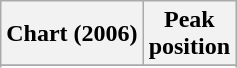<table class="wikitable sortable plainrowheaders" style="text-align:center">
<tr>
<th scope="col">Chart (2006)</th>
<th scope="col">Peak<br>position</th>
</tr>
<tr>
</tr>
<tr>
</tr>
<tr>
</tr>
</table>
